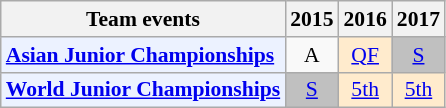<table style='font-size: 90%; text-align:center;' class='wikitable'>
<tr>
<th>Team events</th>
<th>2015</th>
<th>2016</th>
<th>2017</th>
</tr>
<tr>
<td bgcolor="#ECF2FF"; align="left"><strong><a href='#'>Asian Junior Championships</a></strong></td>
<td>A</td>
<td bgcolor=FFEBCD><a href='#'>QF</a></td>
<td bgcolor=silver><a href='#'>S</a></td>
</tr>
<tr>
<td bgcolor="#ECF2FF"; align="left"><strong><a href='#'>World Junior Championships</a></strong></td>
<td bgcolor=silver><a href='#'>S</a></td>
<td bgcolor=FFEBCD><a href='#'>5th</a></td>
<td bgcolor=FFEBCD><a href='#'>5th</a></td>
</tr>
</table>
